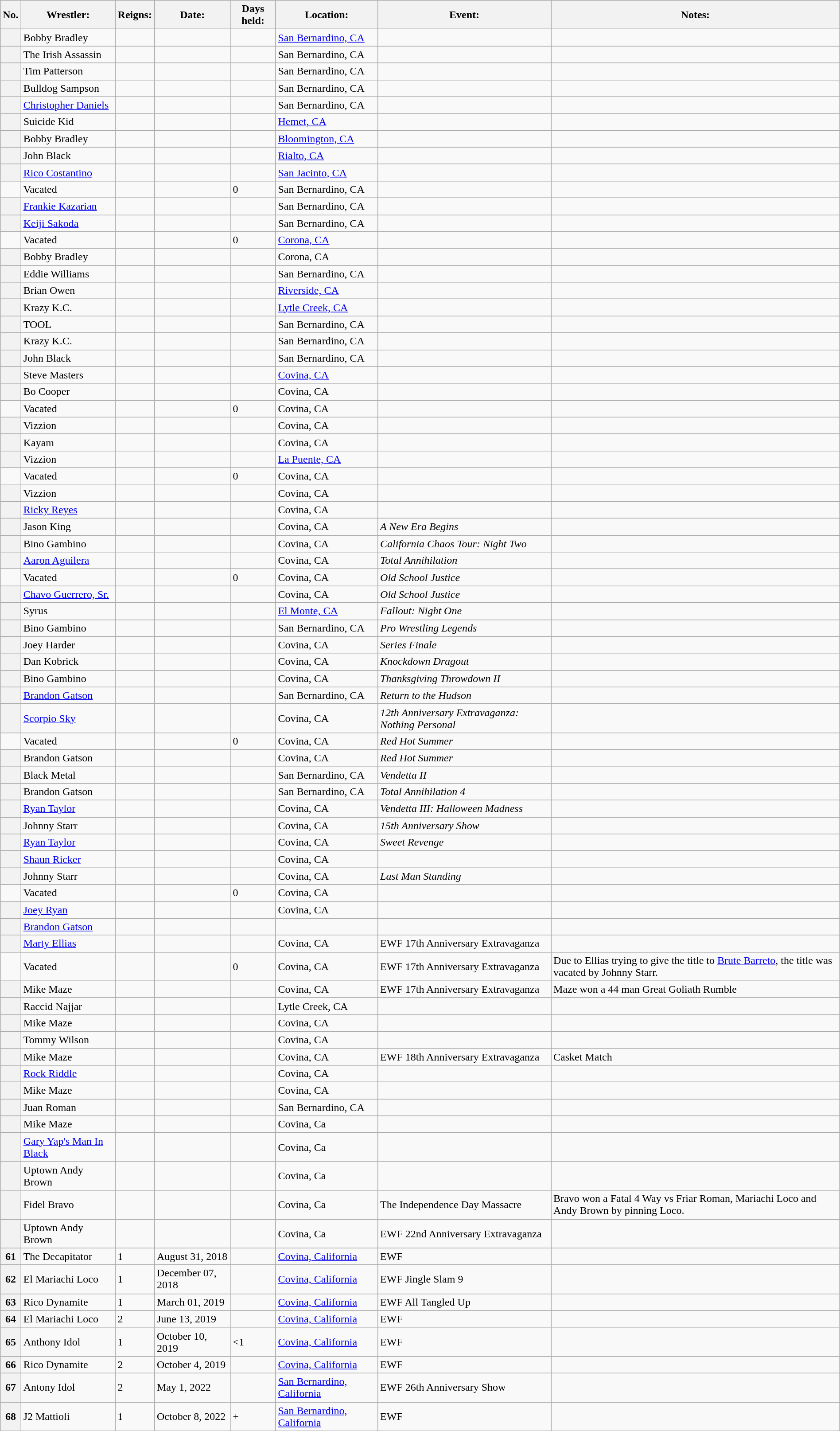<table class="wikitable sortable" width=100%>
<tr>
<th>No.</th>
<th>Wrestler:</th>
<th>Reigns:</th>
<th>Date:</th>
<th>Days held:</th>
<th>Location:</th>
<th>Event:</th>
<th>Notes:</th>
</tr>
<tr>
<th></th>
<td>Bobby Bradley</td>
<td></td>
<td></td>
<td></td>
<td><a href='#'>San Bernardino, CA</a></td>
<td></td>
<td></td>
</tr>
<tr>
<th></th>
<td>The Irish Assassin</td>
<td></td>
<td></td>
<td></td>
<td>San Bernardino, CA</td>
<td></td>
<td></td>
</tr>
<tr>
<th></th>
<td>Tim Patterson</td>
<td></td>
<td></td>
<td></td>
<td>San Bernardino, CA</td>
<td></td>
<td></td>
</tr>
<tr>
<th></th>
<td>Bulldog Sampson</td>
<td></td>
<td></td>
<td></td>
<td>San Bernardino, CA</td>
<td></td>
<td></td>
</tr>
<tr>
<th></th>
<td><a href='#'>Christopher Daniels</a></td>
<td></td>
<td></td>
<td></td>
<td>San Bernardino, CA</td>
<td></td>
<td></td>
</tr>
<tr>
<th></th>
<td>Suicide Kid</td>
<td></td>
<td></td>
<td></td>
<td><a href='#'>Hemet, CA</a></td>
<td></td>
<td></td>
</tr>
<tr>
<th></th>
<td>Bobby Bradley</td>
<td></td>
<td></td>
<td></td>
<td><a href='#'>Bloomington, CA</a></td>
<td></td>
<td></td>
</tr>
<tr>
<th></th>
<td>John Black</td>
<td></td>
<td></td>
<td></td>
<td><a href='#'>Rialto, CA</a></td>
<td></td>
<td></td>
</tr>
<tr>
<th></th>
<td><a href='#'>Rico Costantino</a></td>
<td></td>
<td></td>
<td></td>
<td><a href='#'>San Jacinto, CA</a></td>
<td></td>
<td></td>
</tr>
<tr>
<td></td>
<td>Vacated</td>
<td></td>
<td></td>
<td>0</td>
<td>San Bernardino, CA</td>
<td></td>
<td></td>
</tr>
<tr>
<th></th>
<td><a href='#'>Frankie Kazarian</a></td>
<td></td>
<td></td>
<td></td>
<td>San Bernardino, CA</td>
<td></td>
<td></td>
</tr>
<tr>
<th></th>
<td><a href='#'>Keiji Sakoda</a></td>
<td></td>
<td></td>
<td></td>
<td>San Bernardino, CA</td>
<td></td>
<td></td>
</tr>
<tr>
<td></td>
<td>Vacated</td>
<td></td>
<td></td>
<td>0</td>
<td><a href='#'>Corona, CA</a></td>
<td></td>
<td></td>
</tr>
<tr>
<th></th>
<td>Bobby Bradley</td>
<td></td>
<td></td>
<td></td>
<td>Corona, CA</td>
<td></td>
<td></td>
</tr>
<tr>
<th></th>
<td>Eddie Williams</td>
<td></td>
<td></td>
<td></td>
<td>San Bernardino, CA</td>
<td></td>
<td></td>
</tr>
<tr>
<th></th>
<td>Brian Owen</td>
<td></td>
<td></td>
<td></td>
<td><a href='#'>Riverside, CA</a></td>
<td></td>
<td></td>
</tr>
<tr>
<th></th>
<td>Krazy K.C.</td>
<td></td>
<td></td>
<td></td>
<td><a href='#'>Lytle Creek, CA</a></td>
<td></td>
<td></td>
</tr>
<tr>
<th></th>
<td>TOOL</td>
<td></td>
<td></td>
<td></td>
<td>San Bernardino, CA</td>
<td></td>
<td></td>
</tr>
<tr>
<th></th>
<td>Krazy K.C.</td>
<td></td>
<td></td>
<td></td>
<td>San Bernardino, CA</td>
<td></td>
<td></td>
</tr>
<tr>
<th></th>
<td>John Black</td>
<td></td>
<td></td>
<td></td>
<td>San Bernardino, CA</td>
<td></td>
<td></td>
</tr>
<tr>
<th></th>
<td>Steve Masters</td>
<td></td>
<td></td>
<td></td>
<td><a href='#'>Covina, CA</a></td>
<td></td>
<td></td>
</tr>
<tr>
<th></th>
<td>Bo Cooper</td>
<td></td>
<td></td>
<td></td>
<td>Covina, CA</td>
<td></td>
<td></td>
</tr>
<tr>
<td></td>
<td>Vacated</td>
<td></td>
<td></td>
<td>0</td>
<td>Covina, CA</td>
<td></td>
<td></td>
</tr>
<tr>
<th></th>
<td>Vizzion</td>
<td></td>
<td></td>
<td></td>
<td>Covina, CA</td>
<td></td>
<td></td>
</tr>
<tr>
<th></th>
<td>Kayam</td>
<td></td>
<td></td>
<td></td>
<td>Covina, CA</td>
<td></td>
<td></td>
</tr>
<tr>
<th></th>
<td>Vizzion</td>
<td></td>
<td></td>
<td></td>
<td><a href='#'>La Puente, CA</a></td>
<td></td>
<td></td>
</tr>
<tr>
<td></td>
<td>Vacated</td>
<td></td>
<td></td>
<td>0</td>
<td>Covina, CA</td>
<td></td>
<td></td>
</tr>
<tr>
<th></th>
<td>Vizzion</td>
<td></td>
<td></td>
<td></td>
<td>Covina, CA</td>
<td></td>
<td></td>
</tr>
<tr>
<th></th>
<td><a href='#'>Ricky Reyes</a></td>
<td></td>
<td></td>
<td></td>
<td>Covina, CA</td>
<td></td>
<td></td>
</tr>
<tr>
<th></th>
<td>Jason King</td>
<td></td>
<td></td>
<td></td>
<td>Covina, CA</td>
<td><em>A New Era Begins</em></td>
<td></td>
</tr>
<tr>
<th></th>
<td>Bino Gambino</td>
<td></td>
<td></td>
<td></td>
<td>Covina, CA</td>
<td><em>California Chaos Tour: Night Two</em></td>
<td></td>
</tr>
<tr>
<th></th>
<td><a href='#'>Aaron Aguilera</a></td>
<td></td>
<td></td>
<td></td>
<td>Covina, CA</td>
<td><em>Total Annihilation</em></td>
<td></td>
</tr>
<tr>
<td></td>
<td>Vacated</td>
<td></td>
<td></td>
<td>0</td>
<td>Covina, CA</td>
<td><em>Old School Justice</em></td>
<td></td>
</tr>
<tr>
<th></th>
<td><a href='#'>Chavo Guerrero, Sr.</a></td>
<td></td>
<td></td>
<td></td>
<td>Covina, CA</td>
<td><em>Old School Justice</em></td>
<td></td>
</tr>
<tr>
<th></th>
<td>Syrus</td>
<td></td>
<td></td>
<td></td>
<td><a href='#'>El Monte, CA</a></td>
<td><em>Fallout: Night One</em></td>
<td></td>
</tr>
<tr>
<th></th>
<td>Bino Gambino</td>
<td></td>
<td></td>
<td></td>
<td>San Bernardino, CA</td>
<td><em>Pro Wrestling Legends</em></td>
<td></td>
</tr>
<tr>
<th></th>
<td>Joey Harder</td>
<td></td>
<td></td>
<td></td>
<td>Covina, CA</td>
<td><em>Series Finale</em></td>
<td></td>
</tr>
<tr>
<th></th>
<td>Dan Kobrick</td>
<td></td>
<td></td>
<td></td>
<td>Covina, CA</td>
<td><em>Knockdown Dragout</em></td>
<td></td>
</tr>
<tr>
<th></th>
<td>Bino Gambino</td>
<td></td>
<td></td>
<td></td>
<td>Covina, CA</td>
<td><em>Thanksgiving Throwdown II</em></td>
<td></td>
</tr>
<tr>
<th></th>
<td><a href='#'>Brandon Gatson</a></td>
<td></td>
<td></td>
<td></td>
<td>San Bernardino, CA</td>
<td><em>Return to the Hudson</em></td>
<td></td>
</tr>
<tr>
<th></th>
<td><a href='#'>Scorpio Sky</a></td>
<td></td>
<td></td>
<td></td>
<td>Covina, CA</td>
<td><em>12th Anniversary Extravaganza: Nothing Personal</em></td>
<td></td>
</tr>
<tr>
<td></td>
<td>Vacated</td>
<td></td>
<td></td>
<td>0</td>
<td>Covina, CA</td>
<td><em>Red Hot Summer</em></td>
<td></td>
</tr>
<tr>
<th></th>
<td>Brandon Gatson</td>
<td></td>
<td></td>
<td></td>
<td>Covina, CA</td>
<td><em>Red Hot Summer</em></td>
<td></td>
</tr>
<tr>
<th></th>
<td>Black Metal</td>
<td></td>
<td></td>
<td></td>
<td>San Bernardino, CA</td>
<td><em>Vendetta II</em></td>
<td></td>
</tr>
<tr>
<th></th>
<td>Brandon Gatson</td>
<td></td>
<td></td>
<td></td>
<td>San Bernardino, CA</td>
<td><em>Total Annihilation 4</em></td>
<td></td>
</tr>
<tr>
<th></th>
<td><a href='#'>Ryan Taylor</a></td>
<td></td>
<td></td>
<td></td>
<td>Covina, CA</td>
<td><em>Vendetta III: Halloween Madness</em></td>
<td></td>
</tr>
<tr>
<th></th>
<td>Johnny Starr</td>
<td></td>
<td></td>
<td></td>
<td>Covina, CA</td>
<td><em>15th Anniversary Show</em></td>
<td></td>
</tr>
<tr>
<th></th>
<td><a href='#'>Ryan Taylor</a></td>
<td></td>
<td></td>
<td></td>
<td>Covina, CA</td>
<td><em>Sweet Revenge</em></td>
<td></td>
</tr>
<tr>
<th></th>
<td><a href='#'>Shaun Ricker</a></td>
<td></td>
<td></td>
<td></td>
<td>Covina, CA</td>
<td></td>
<td></td>
</tr>
<tr>
<th></th>
<td>Johnny Starr</td>
<td></td>
<td></td>
<td></td>
<td>Covina, CA</td>
<td><em>Last Man Standing</em></td>
<td></td>
</tr>
<tr>
<td></td>
<td>Vacated</td>
<td></td>
<td></td>
<td>0</td>
<td>Covina, CA</td>
<td></td>
<td></td>
</tr>
<tr>
<th></th>
<td><a href='#'>Joey Ryan</a></td>
<td></td>
<td></td>
<td></td>
<td>Covina, CA</td>
<td></td>
<td></td>
</tr>
<tr>
<th></th>
<td><a href='#'>Brandon Gatson</a></td>
<td></td>
<td></td>
<td></td>
<td></td>
<td></td>
<td></td>
</tr>
<tr>
<th></th>
<td><a href='#'>Marty Ellias</a></td>
<td></td>
<td></td>
<td></td>
<td>Covina, CA</td>
<td>EWF 17th Anniversary Extravaganza</td>
<td></td>
</tr>
<tr>
<td></td>
<td>Vacated</td>
<td></td>
<td></td>
<td>0</td>
<td>Covina, CA</td>
<td>EWF 17th Anniversary Extravaganza</td>
<td>Due to Ellias trying to give the title to <a href='#'>Brute Barreto</a>, the title was vacated by Johnny Starr.</td>
</tr>
<tr>
<th></th>
<td>Mike Maze</td>
<td></td>
<td></td>
<td></td>
<td>Covina, CA</td>
<td>EWF 17th Anniversary Extravaganza</td>
<td>Maze won a 44 man Great Goliath Rumble</td>
</tr>
<tr>
<th></th>
<td>Raccid Najjar</td>
<td></td>
<td></td>
<td></td>
<td>Lytle Creek, CA</td>
<td></td>
<td></td>
</tr>
<tr>
<th></th>
<td>Mike Maze</td>
<td></td>
<td></td>
<td></td>
<td>Covina, CA</td>
<td></td>
<td></td>
</tr>
<tr>
<th></th>
<td>Tommy Wilson</td>
<td></td>
<td></td>
<td></td>
<td>Covina, CA</td>
<td></td>
<td></td>
</tr>
<tr>
<th></th>
<td>Mike Maze</td>
<td></td>
<td></td>
<td></td>
<td>Covina, CA</td>
<td>EWF 18th Anniversary Extravaganza</td>
<td>Casket Match</td>
</tr>
<tr>
<th></th>
<td><a href='#'>Rock Riddle</a></td>
<td></td>
<td></td>
<td></td>
<td>Covina, CA</td>
<td></td>
<td></td>
</tr>
<tr>
<th></th>
<td>Mike Maze</td>
<td></td>
<td></td>
<td></td>
<td>Covina, CA</td>
<td></td>
<td></td>
</tr>
<tr>
<th></th>
<td>Juan Roman</td>
<td></td>
<td></td>
<td></td>
<td>San Bernardino, CA</td>
<td></td>
<td></td>
</tr>
<tr>
<th></th>
<td>Mike Maze</td>
<td></td>
<td></td>
<td></td>
<td>Covina, Ca</td>
<td></td>
<td></td>
</tr>
<tr>
<th></th>
<td><a href='#'>Gary Yap's Man In Black</a></td>
<td></td>
<td></td>
<td></td>
<td>Covina, Ca</td>
<td></td>
<td></td>
</tr>
<tr>
<th></th>
<td>Uptown Andy Brown</td>
<td></td>
<td></td>
<td></td>
<td>Covina, Ca</td>
<td></td>
<td></td>
</tr>
<tr>
<th></th>
<td>Fidel Bravo</td>
<td></td>
<td></td>
<td></td>
<td>Covina, Ca</td>
<td>The Independence Day Massacre</td>
<td>Bravo won a Fatal 4 Way vs Friar Roman, Mariachi Loco and Andy Brown by pinning Loco.</td>
</tr>
<tr>
<th></th>
<td>Uptown Andy Brown</td>
<td></td>
<td></td>
<td></td>
<td>Covina, Ca</td>
<td>EWF 22nd Anniversary Extravaganza</td>
<td></td>
</tr>
<tr>
<th>61</th>
<td>The Decapitator</td>
<td>1</td>
<td>August 31, 2018</td>
<td></td>
<td><a href='#'>Covina, California</a></td>
<td>EWF</td>
<td></td>
</tr>
<tr>
<th>62</th>
<td>El Mariachi Loco</td>
<td>1</td>
<td>December 07, 2018</td>
<td></td>
<td><a href='#'>Covina, California</a></td>
<td>EWF Jingle Slam 9</td>
<td></td>
</tr>
<tr>
<th>63</th>
<td>Rico Dynamite</td>
<td>1</td>
<td>March 01, 2019</td>
<td></td>
<td><a href='#'>Covina, California</a></td>
<td>EWF All Tangled Up</td>
<td></td>
</tr>
<tr>
<th>64</th>
<td>El Mariachi Loco</td>
<td>2</td>
<td>June 13, 2019</td>
<td></td>
<td><a href='#'>Covina, California</a></td>
<td>EWF</td>
<td></td>
</tr>
<tr>
<th>65</th>
<td>Anthony Idol</td>
<td>1</td>
<td>October 10, 2019</td>
<td><1</td>
<td><a href='#'>Covina, California</a></td>
<td>EWF</td>
<td></td>
</tr>
<tr>
<th>66</th>
<td>Rico Dynamite</td>
<td>2</td>
<td>October 4, 2019</td>
<td></td>
<td><a href='#'>Covina, California</a></td>
<td>EWF</td>
<td></td>
</tr>
<tr>
<th>67</th>
<td>Antony Idol</td>
<td>2</td>
<td>May 1, 2022</td>
<td></td>
<td><a href='#'>San Bernardino, California</a></td>
<td>EWF 26th Anniversary Show</td>
<td></td>
</tr>
<tr>
<th>68</th>
<td>J2 Mattioli</td>
<td>1</td>
<td>October 8, 2022</td>
<td>+</td>
<td><a href='#'>San Bernardino, California</a></td>
<td>EWF</td>
<td></td>
</tr>
<tr>
</tr>
</table>
